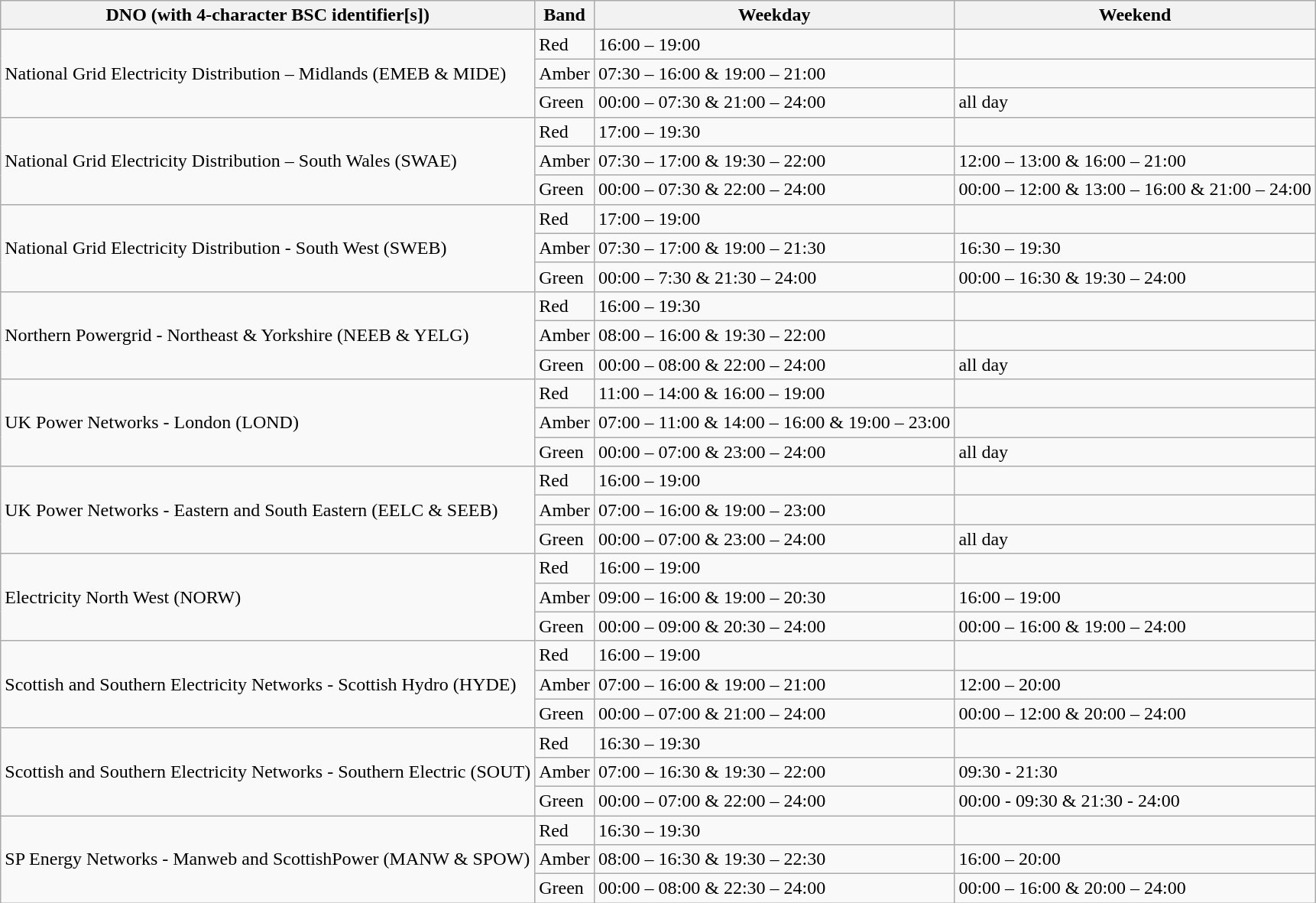<table class="wikitable">
<tr>
<th>DNO (with 4-character BSC identifier[s])</th>
<th>Band</th>
<th>Weekday</th>
<th>Weekend</th>
</tr>
<tr>
<td rowspan=3>National Grid Electricity Distribution – Midlands (EMEB & MIDE)</td>
<td>Red</td>
<td>16:00 – 19:00</td>
<td></td>
</tr>
<tr>
<td>Amber</td>
<td>07:30 – 16:00 & 19:00 – 21:00</td>
<td></td>
</tr>
<tr>
<td>Green</td>
<td>00:00 – 07:30 & 21:00 – 24:00</td>
<td>all day</td>
</tr>
<tr>
<td rowspan=3>National Grid Electricity Distribution – South Wales (SWAE)</td>
<td>Red</td>
<td>17:00 – 19:30</td>
<td></td>
</tr>
<tr>
<td>Amber</td>
<td>07:30 – 17:00 & 19:30 – 22:00</td>
<td>12:00 – 13:00 & 16:00 – 21:00</td>
</tr>
<tr>
<td>Green</td>
<td>00:00 – 07:30 & 22:00 – 24:00</td>
<td>00:00 – 12:00 & 13:00 – 16:00 & 21:00 – 24:00</td>
</tr>
<tr>
<td rowspan=3>National Grid Electricity Distribution - South West (SWEB)</td>
<td>Red</td>
<td>17:00 – 19:00</td>
<td></td>
</tr>
<tr>
<td>Amber</td>
<td>07:30 – 17:00 & 19:00 – 21:30</td>
<td>16:30 – 19:30</td>
</tr>
<tr>
<td>Green</td>
<td>00:00 – 7:30 & 21:30 – 24:00</td>
<td>00:00 – 16:30 & 19:30 – 24:00</td>
</tr>
<tr>
<td rowspan=3>Northern Powergrid - Northeast & Yorkshire (NEEB & YELG)</td>
<td>Red</td>
<td>16:00 – 19:30</td>
<td></td>
</tr>
<tr>
<td>Amber</td>
<td>08:00 – 16:00 & 19:30 – 22:00</td>
<td></td>
</tr>
<tr>
<td>Green</td>
<td>00:00 – 08:00 & 22:00 – 24:00</td>
<td>all day</td>
</tr>
<tr>
<td rowspan=3>UK Power Networks - London (LOND)</td>
<td>Red</td>
<td>11:00 – 14:00 & 16:00 – 19:00</td>
<td></td>
</tr>
<tr>
<td>Amber</td>
<td>07:00 – 11:00 & 14:00 – 16:00 & 19:00 – 23:00</td>
<td></td>
</tr>
<tr>
<td>Green</td>
<td>00:00 – 07:00 &  23:00 – 24:00</td>
<td>all day</td>
</tr>
<tr>
<td rowspan=3>UK Power Networks - Eastern and South Eastern (EELC & SEEB)</td>
<td>Red</td>
<td>16:00 – 19:00</td>
<td></td>
</tr>
<tr>
<td>Amber</td>
<td>07:00 – 16:00 & 19:00 – 23:00</td>
<td></td>
</tr>
<tr>
<td>Green</td>
<td>00:00 – 07:00 &  23:00 – 24:00</td>
<td>all day</td>
</tr>
<tr>
<td rowspan=3>Electricity North West (NORW)</td>
<td>Red</td>
<td>16:00 – 19:00</td>
<td></td>
</tr>
<tr>
<td>Amber</td>
<td>09:00 – 16:00 & 19:00 – 20:30</td>
<td>16:00 – 19:00</td>
</tr>
<tr>
<td>Green</td>
<td>00:00 – 09:00 & 20:30 – 24:00</td>
<td>00:00 – 16:00 & 19:00 – 24:00</td>
</tr>
<tr>
<td rowspan=3>Scottish and Southern Electricity Networks - Scottish Hydro (HYDE)</td>
<td>Red</td>
<td>16:00 – 19:00</td>
<td></td>
</tr>
<tr>
<td>Amber</td>
<td>07:00 – 16:00 & 19:00 – 21:00</td>
<td>12:00 – 20:00</td>
</tr>
<tr>
<td>Green</td>
<td>00:00 – 07:00 & 21:00 – 24:00</td>
<td>00:00 – 12:00 & 20:00 – 24:00</td>
</tr>
<tr>
<td rowspan=3>Scottish and Southern Electricity Networks - Southern Electric (SOUT)</td>
<td>Red</td>
<td>16:30 – 19:30</td>
<td></td>
</tr>
<tr>
<td>Amber</td>
<td>07:00 – 16:30 & 19:30 – 22:00</td>
<td>09:30 - 21:30</td>
</tr>
<tr>
<td>Green</td>
<td>00:00 – 07:00 & 22:00 – 24:00</td>
<td>00:00 - 09:30 & 21:30 - 24:00</td>
</tr>
<tr>
<td rowspan=3>SP Energy Networks - Manweb and ScottishPower (MANW & SPOW)</td>
<td>Red</td>
<td>16:30 – 19:30</td>
<td></td>
</tr>
<tr>
<td>Amber</td>
<td>08:00 – 16:30 & 19:30 – 22:30</td>
<td>16:00 – 20:00</td>
</tr>
<tr>
<td>Green</td>
<td>00:00 – 08:00 & 22:30 – 24:00</td>
<td>00:00 – 16:00 & 20:00 – 24:00</td>
</tr>
</table>
